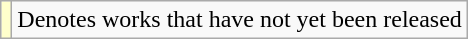<table class="wikitable">
<tr>
<td style="background:#FFFFCC;"></td>
<td>Denotes works that have not yet been released</td>
</tr>
</table>
